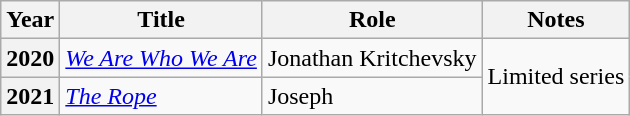<table class="wikitable plainrowheaders sortable"  style=font-size:100%>
<tr>
<th scope="col">Year</th>
<th scope="col">Title</th>
<th scope="col">Role</th>
<th class="unsortable">Notes</th>
</tr>
<tr>
<th scope=row>2020</th>
<td scope=row><em><a href='#'>We Are Who We Are</a></em></td>
<td>Jonathan Kritchevsky</td>
<td rowspan="2">Limited series</td>
</tr>
<tr>
<th scope=row>2021</th>
<td scope=row><em><a href='#'>The Rope</a></em></td>
<td>Joseph</td>
</tr>
</table>
